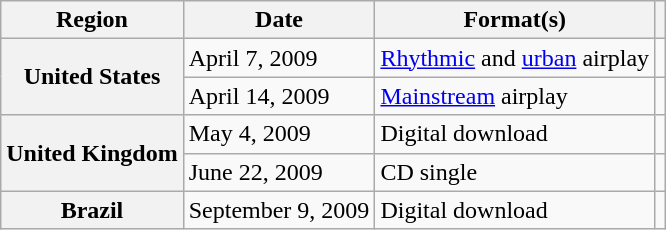<table class="wikitable plainrowheaders">
<tr>
<th scope="col">Region</th>
<th scope="col">Date</th>
<th scope="col">Format(s)</th>
<th scope="col"></th>
</tr>
<tr>
<th scope="row" rowspan="2">United States</th>
<td>April 7, 2009</td>
<td><a href='#'>Rhythmic</a> and <a href='#'>urban</a> airplay</td>
<td></td>
</tr>
<tr>
<td>April 14, 2009</td>
<td><a href='#'>Mainstream</a> airplay</td>
<td></td>
</tr>
<tr>
<th scope="row" rowspan="2">United Kingdom</th>
<td>May 4, 2009</td>
<td>Digital download</td>
<td></td>
</tr>
<tr>
<td>June 22, 2009</td>
<td>CD single</td>
<td></td>
</tr>
<tr>
<th scope="row">Brazil</th>
<td>September 9, 2009</td>
<td>Digital download</td>
<td></td>
</tr>
</table>
